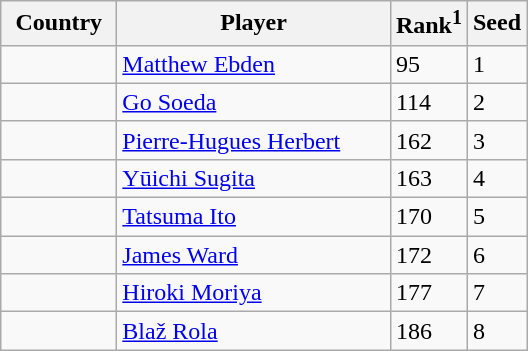<table class="sortable wikitable">
<tr>
<th width="70">Country</th>
<th width="175">Player</th>
<th>Rank<sup>1</sup></th>
<th>Seed</th>
</tr>
<tr>
<td></td>
<td><a href='#'>Matthew Ebden</a></td>
<td>95</td>
<td>1</td>
</tr>
<tr>
<td></td>
<td><a href='#'>Go Soeda</a></td>
<td>114</td>
<td>2</td>
</tr>
<tr>
<td></td>
<td><a href='#'>Pierre-Hugues Herbert</a></td>
<td>162</td>
<td>3</td>
</tr>
<tr>
<td></td>
<td><a href='#'>Yūichi Sugita</a></td>
<td>163</td>
<td>4</td>
</tr>
<tr>
<td></td>
<td><a href='#'>Tatsuma Ito</a></td>
<td>170</td>
<td>5</td>
</tr>
<tr>
<td></td>
<td><a href='#'>James Ward</a></td>
<td>172</td>
<td>6</td>
</tr>
<tr>
<td></td>
<td><a href='#'>Hiroki Moriya</a></td>
<td>177</td>
<td>7</td>
</tr>
<tr>
<td></td>
<td><a href='#'>Blaž Rola</a></td>
<td>186</td>
<td>8</td>
</tr>
</table>
